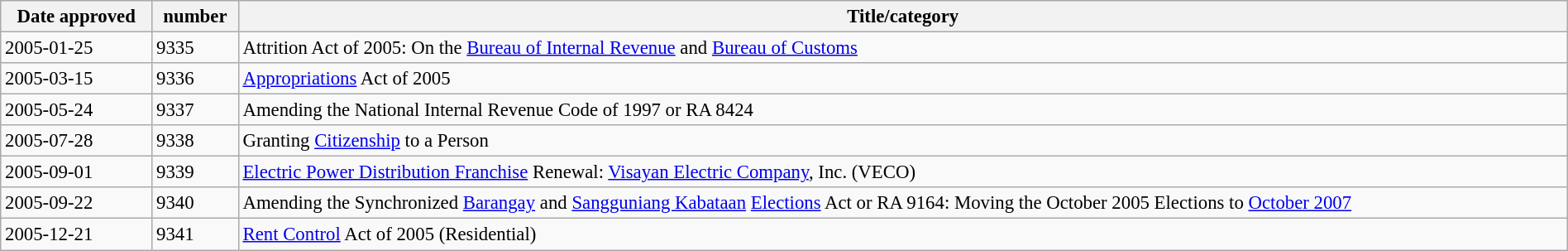<table class="wikitable sortable collapsible collapsed plainrowheaders" style="width: 100%; font-size: 95%">
<tr>
<th scope="col" data-sort-type="isoDate">Date approved</th>
<th scope="col"> number</th>
<th scope="col">Title/category</th>
</tr>
<tr>
<td>2005-01-25</td>
<td>9335</td>
<td>Attrition Act of 2005: On the <a href='#'>Bureau of Internal Revenue</a> and <a href='#'>Bureau of Customs</a></td>
</tr>
<tr>
<td>2005-03-15</td>
<td>9336</td>
<td><a href='#'>Appropriations</a> Act of 2005</td>
</tr>
<tr>
<td>2005-05-24</td>
<td>9337</td>
<td>Amending the National Internal Revenue Code of 1997 or RA 8424</td>
</tr>
<tr>
<td>2005-07-28</td>
<td>9338</td>
<td>Granting <a href='#'>Citizenship</a> to a Person</td>
</tr>
<tr>
<td>2005-09-01</td>
<td>9339</td>
<td><a href='#'>Electric Power Distribution Franchise</a> Renewal: <a href='#'>Visayan Electric Company</a>, Inc. (VECO)</td>
</tr>
<tr>
<td>2005-09-22</td>
<td>9340</td>
<td>Amending the Synchronized <a href='#'>Barangay</a> and <a href='#'>Sangguniang Kabataan</a> <a href='#'>Elections</a> Act or RA 9164: Moving the October 2005 Elections to <a href='#'>October 2007</a></td>
</tr>
<tr>
<td>2005-12-21</td>
<td>9341</td>
<td><a href='#'>Rent Control</a> Act of 2005 (Residential)</td>
</tr>
</table>
